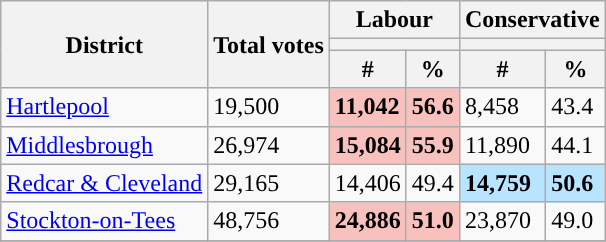<table class="wikitable sortable">
<tr>
<th rowspan=3>District</th>
<th rowspan=3>Total votes</th>
<th colspan="2">Labour</th>
<th colspan="2">Conservative</th>
</tr>
<tr>
<th colspan="2" style="background:"></th>
<th colspan="2" style="background:"></th>
</tr>
<tr>
<th>#</th>
<th>%</th>
<th>#</th>
<th>%</th>
</tr>
<tr>
<td><a href='#'>Hartlepool</a></td>
<td>19,500</td>
<td style="background:#F8C1BE;"><strong>11,042</strong></td>
<td style="background:#F8C1BE;"><strong>56.6</strong></td>
<td>8,458</td>
<td>43.4</td>
</tr>
<tr>
<td><a href='#'>Middlesbrough</a></td>
<td>26,974</td>
<td style="background:#F8C1BE;"><strong>15,084</strong></td>
<td style="background:#F8C1BE;"><strong>55.9</strong></td>
<td>11,890</td>
<td>44.1</td>
</tr>
<tr>
<td><a href='#'>Redcar & Cleveland</a></td>
<td>29,165</td>
<td>14,406</td>
<td>49.4</td>
<td style="background:#B9E4FF;"><strong>14,759</strong></td>
<td style="background:#B9E4FF;"><strong>50.6</strong></td>
</tr>
<tr>
<td><a href='#'>Stockton-on-Tees</a></td>
<td>48,756</td>
<td style="background:#F8C1BE;"><strong>24,886</strong></td>
<td style="background:#F8C1BE;"><strong>51.0</strong></td>
<td>23,870</td>
<td>49.0</td>
</tr>
<tr>
</tr>
</table>
